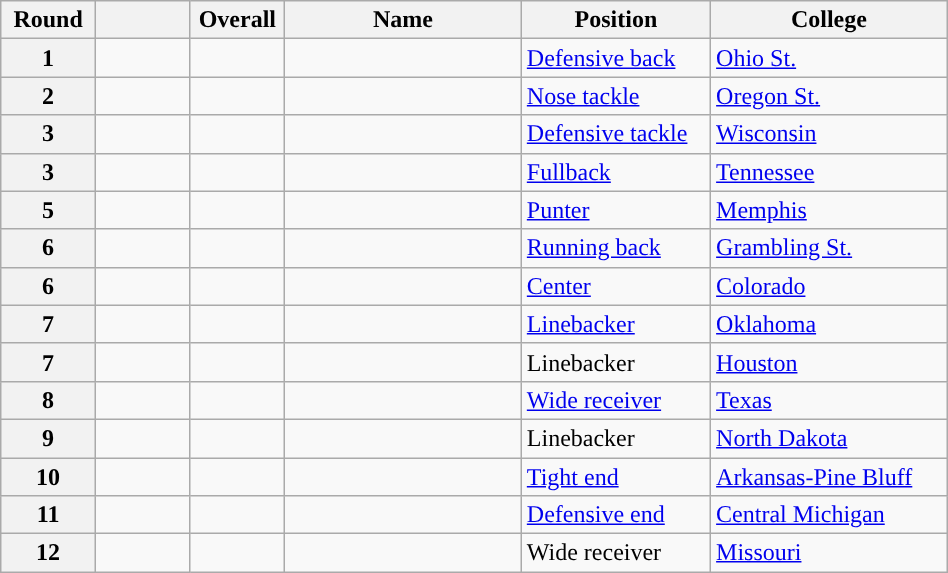<table class="wikitable sortable" style="width: 50%;">
<tr>
<th scope="col" style="width: 10%;">Round</th>
<th scope="col" style="width: 10%;"></th>
<th scope="col" style="width: 10%;">Overall</th>
<th scope="col" style="width: 25%;">Name</th>
<th scope="col" style="width: 20%;">Position</th>
<th scope="col" style="width: 25%;">College</th>
</tr>
<tr>
<th scope="row">1</th>
<td></td>
<td></td>
<td></td>
<td><a href='#'>Defensive back</a></td>
<td><a href='#'>Ohio St.</a></td>
</tr>
<tr>
<th scope="row">2</th>
<td></td>
<td></td>
<td></td>
<td><a href='#'>Nose tackle</a></td>
<td><a href='#'>Oregon St.</a></td>
</tr>
<tr>
<th scope="row">3</th>
<td></td>
<td></td>
<td></td>
<td><a href='#'>Defensive tackle</a></td>
<td><a href='#'>Wisconsin</a></td>
</tr>
<tr>
<th scope="row">3</th>
<td></td>
<td></td>
<td></td>
<td><a href='#'>Fullback</a></td>
<td><a href='#'>Tennessee</a></td>
</tr>
<tr>
<th scope="row">5</th>
<td></td>
<td></td>
<td></td>
<td><a href='#'>Punter</a></td>
<td><a href='#'>Memphis</a></td>
</tr>
<tr>
<th scope="row">6</th>
<td></td>
<td></td>
<td></td>
<td><a href='#'>Running back</a></td>
<td><a href='#'>Grambling St.</a></td>
</tr>
<tr>
<th scope="row">6</th>
<td></td>
<td></td>
<td></td>
<td><a href='#'>Center</a></td>
<td><a href='#'>Colorado</a></td>
</tr>
<tr>
<th scope="row">7</th>
<td></td>
<td></td>
<td></td>
<td><a href='#'>Linebacker</a></td>
<td><a href='#'>Oklahoma</a></td>
</tr>
<tr>
<th scope="row">7</th>
<td></td>
<td></td>
<td></td>
<td>Linebacker</td>
<td><a href='#'>Houston</a></td>
</tr>
<tr>
<th scope="row">8</th>
<td></td>
<td></td>
<td></td>
<td><a href='#'>Wide receiver</a></td>
<td><a href='#'>Texas</a></td>
</tr>
<tr>
<th scope="row">9</th>
<td></td>
<td></td>
<td></td>
<td>Linebacker</td>
<td><a href='#'>North Dakota</a></td>
</tr>
<tr>
<th scope="row">10</th>
<td></td>
<td></td>
<td></td>
<td><a href='#'>Tight end</a></td>
<td><a href='#'>Arkansas-Pine Bluff</a></td>
</tr>
<tr>
<th scope="row">11</th>
<td></td>
<td></td>
<td></td>
<td><a href='#'>Defensive end</a></td>
<td><a href='#'>Central Michigan</a></td>
</tr>
<tr>
<th scope="row">12</th>
<td></td>
<td></td>
<td></td>
<td>Wide receiver</td>
<td><a href='#'>Missouri</a></td>
</tr>
</table>
